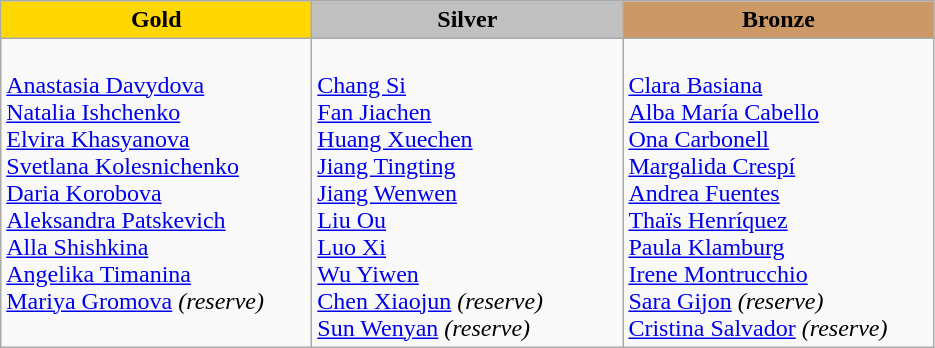<table class="wikitable" style="text-align:left">
<tr align="center">
<td width=200 bgcolor=gold><strong>Gold</strong></td>
<td width=200 bgcolor=silver><strong>Silver</strong></td>
<td width=200 bgcolor=CC9966><strong>Bronze</strong></td>
</tr>
<tr>
<td><br><a href='#'>Anastasia Davydova</a><br><a href='#'>Natalia Ishchenko</a><br><a href='#'>Elvira Khasyanova</a><br><a href='#'>Svetlana Kolesnichenko</a><br><a href='#'>Daria Korobova</a><br><a href='#'>Aleksandra Patskevich</a><br><a href='#'>Alla Shishkina</a><br><a href='#'>Angelika Timanina</a><br><a href='#'>Mariya Gromova</a> <em>(reserve)</em><br><br></td>
<td><br><a href='#'>Chang Si</a><br><a href='#'>Fan Jiachen</a><br><a href='#'>Huang Xuechen</a><br><a href='#'>Jiang Tingting</a><br><a href='#'>Jiang Wenwen</a><br><a href='#'>Liu Ou</a><br><a href='#'>Luo Xi</a><br><a href='#'>Wu Yiwen</a><br><a href='#'>Chen Xiaojun</a> <em>(reserve)</em><br><a href='#'>Sun Wenyan</a> <em>(reserve)</em></td>
<td><br><a href='#'>Clara Basiana</a><br><a href='#'>Alba María Cabello</a><br><a href='#'>Ona Carbonell</a><br><a href='#'>Margalida Crespí</a><br><a href='#'>Andrea Fuentes</a><br><a href='#'>Thaïs Henríquez</a><br><a href='#'>Paula Klamburg</a><br><a href='#'>Irene Montrucchio</a><br><a href='#'>Sara Gijon</a> <em>(reserve)</em><br><a href='#'>Cristina Salvador</a> <em>(reserve)</em></td>
</tr>
</table>
